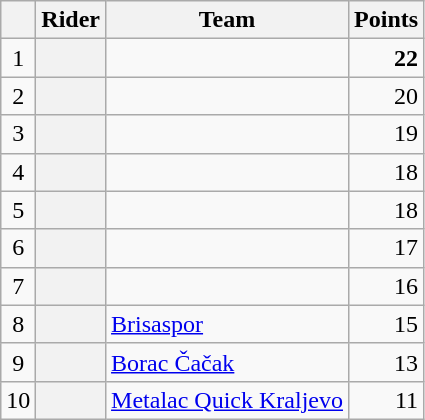<table class="wikitable plainrowheaders">
<tr>
<th></th>
<th>Rider</th>
<th>Team</th>
<th>Points</th>
</tr>
<tr>
<td style="text-align:center;">1</td>
<th scope="row"> </th>
<td></td>
<td style="text-align:right;"><strong>22</strong></td>
</tr>
<tr>
<td style="text-align:center;">2</td>
<th scope="row"> </th>
<td></td>
<td style="text-align:right;">20</td>
</tr>
<tr>
<td style="text-align:center;">3</td>
<th scope="row"></th>
<td></td>
<td style="text-align:right;">19</td>
</tr>
<tr>
<td style="text-align:center;">4</td>
<th scope="row"></th>
<td></td>
<td style="text-align:right;">18</td>
</tr>
<tr>
<td style="text-align:center;">5</td>
<th scope="row"></th>
<td></td>
<td style="text-align:right;">18</td>
</tr>
<tr>
<td style="text-align:center;">6</td>
<th scope="row"></th>
<td></td>
<td style="text-align:right;">17</td>
</tr>
<tr>
<td style="text-align:center;">7</td>
<th scope="row"></th>
<td></td>
<td style="text-align:right;">16</td>
</tr>
<tr>
<td style="text-align:center;">8</td>
<th scope="row"> </th>
<td><a href='#'>Brisaspor</a></td>
<td style="text-align:right;">15</td>
</tr>
<tr>
<td style="text-align:center;">9</td>
<th scope="row"></th>
<td><a href='#'>Borac Čačak</a></td>
<td style="text-align:right;">13</td>
</tr>
<tr>
<td style="text-align:center;">10</td>
<th scope="row"></th>
<td><a href='#'>Metalac Quick Kraljevo</a></td>
<td style="text-align:right;">11</td>
</tr>
</table>
